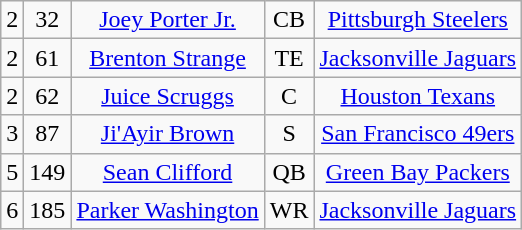<table class="wikitable" style="text-align:center">
<tr>
<td>2</td>
<td>32</td>
<td><a href='#'>Joey Porter Jr.</a></td>
<td>CB</td>
<td><a href='#'>Pittsburgh Steelers</a></td>
</tr>
<tr>
<td>2</td>
<td>61</td>
<td><a href='#'>Brenton Strange</a></td>
<td>TE</td>
<td><a href='#'>Jacksonville Jaguars</a></td>
</tr>
<tr>
<td>2</td>
<td>62</td>
<td><a href='#'>Juice Scruggs</a></td>
<td>C</td>
<td><a href='#'>Houston Texans</a></td>
</tr>
<tr>
<td>3</td>
<td>87</td>
<td><a href='#'>Ji'Ayir Brown</a></td>
<td>S</td>
<td><a href='#'>San Francisco 49ers</a></td>
</tr>
<tr>
<td>5</td>
<td>149</td>
<td><a href='#'>Sean Clifford</a></td>
<td>QB</td>
<td><a href='#'>Green Bay Packers</a></td>
</tr>
<tr>
<td>6</td>
<td>185</td>
<td><a href='#'>Parker Washington</a></td>
<td>WR</td>
<td><a href='#'>Jacksonville Jaguars</a></td>
</tr>
</table>
